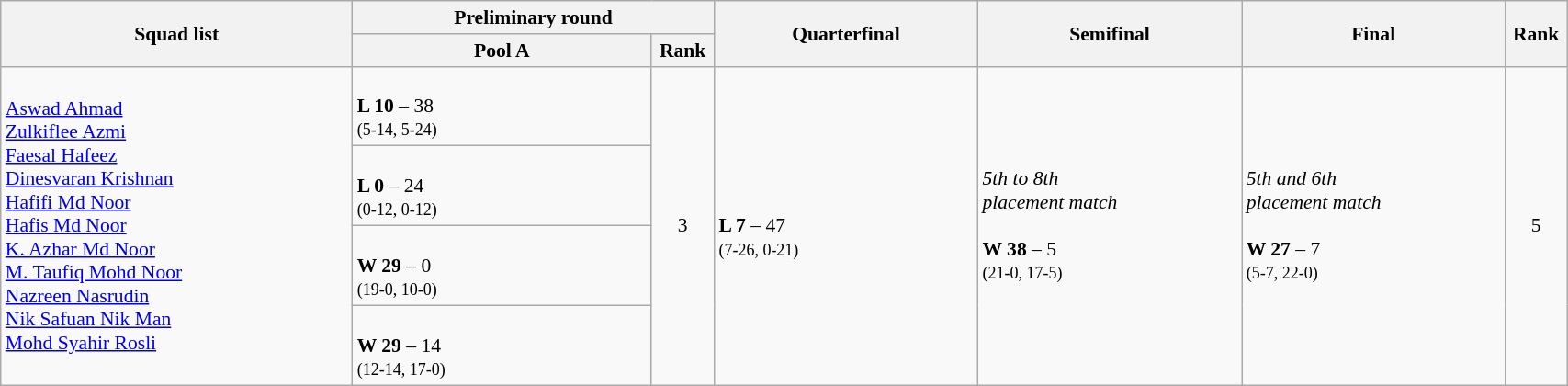<table class="wikitable" width="90%" style="text-align:center; font-size:90%">
<tr>
<th rowspan="2" width="20%">Squad list</th>
<th colspan="2" width="20%">Preliminary round</th>
<th rowspan="2" width="15%">Quarterfinal</th>
<th rowspan="2" width="15%">Semifinal</th>
<th rowspan="2" width="15%">Final</th>
<th rowspan="2" width="3%">Rank</th>
</tr>
<tr>
<th width="17%">Pool A</th>
<th width="3%">Rank</th>
</tr>
<tr>
<td rowspan="4" align="left"><a href='#'>Aswad Ahmad</a><br><a href='#'>Zulkiflee Azmi</a><br><a href='#'>Faesal Hafeez</a><br><a href='#'>Dinesvaran Krishnan</a><br><a href='#'>Hafifi Md Noor</a><br><a href='#'>Hafis Md Noor</a><br><a href='#'>K. Azhar Md Noor</a><br><a href='#'>M. Taufiq Mohd Noor</a><br><a href='#'>Nazreen Nasrudin</a><br><a href='#'>Nik Safuan Nik Man</a><br><a href='#'>Mohd Syahir Rosli</a></td>
<td align="left"><br><strong>L 10</strong> – 38<br><small>(5-14, 5-24)</small></td>
<td rowspan="4">3 <strong></strong></td>
<td rowspan="4" align="left"><br><strong>L 7</strong> – 47<br><small>(7-26, 0-21)</small></td>
<td rowspan="4" align="left"><em>5th to 8th<br>placement match</em><br><br><strong>W 38</strong> – 5<br><small>(21-0, 17-5)</small></td>
<td rowspan="4" align="left"><em>5th and 6th<br>placement match</em><br><br><strong>W 27</strong> – 7<br><small>(5-7, 22-0)</small></td>
<td rowspan="4">5</td>
</tr>
<tr>
<td align="left"><br><strong>L 0</strong> – 24<br><small>(0-12, 0-12)</small></td>
</tr>
<tr>
<td align="left"><br><strong>W 29</strong> – 0<br><small>(19-0, 10-0)</small></td>
</tr>
<tr>
<td align="left"><br><strong>W 29</strong> – 14<br><small>(12-14, 17-0)</small></td>
</tr>
</table>
